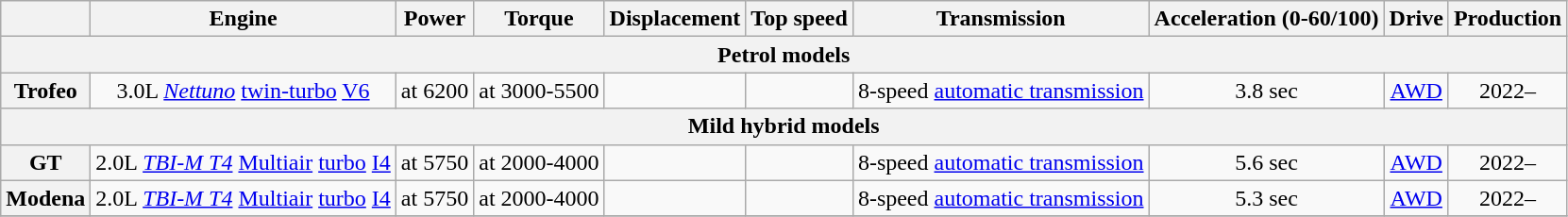<table class="wikitable collapsible" style="font-size:100%;text-align:center;">
<tr>
<th></th>
<th>Engine</th>
<th>Power</th>
<th>Torque</th>
<th>Displacement</th>
<th>Top speed</th>
<th>Transmission</th>
<th>Acceleration (0-60/100)</th>
<th>Drive</th>
<th>Production</th>
</tr>
<tr>
<th colspan="10">Petrol models</th>
</tr>
<tr>
<th>Trofeo</th>
<td>3.0L  <em><a href='#'>Nettuno</a></em> <a href='#'>twin-turbo</a> <a href='#'>V6</a></td>
<td> at 6200</td>
<td> at 3000-5500</td>
<td></td>
<td></td>
<td>8-speed <a href='#'>automatic transmission</a></td>
<td>3.8 sec</td>
<td><a href='#'>AWD</a></td>
<td>2022–</td>
</tr>
<tr>
<th colspan="10">Mild hybrid models</th>
</tr>
<tr>
<th>GT</th>
<td>2.0L <a href='#'><em>TBI-M T4</em></a> <a href='#'>Multiair</a> <a href='#'>turbo</a> <a href='#'>I4</a></td>
<td> at 5750</td>
<td> at 2000-4000</td>
<td></td>
<td></td>
<td>8-speed <a href='#'>automatic transmission</a></td>
<td>5.6 sec</td>
<td><a href='#'>AWD</a></td>
<td>2022–</td>
</tr>
<tr>
<th>Modena</th>
<td>2.0L <a href='#'><em>TBI-M T4</em></a> <a href='#'>Multiair</a> <a href='#'>turbo</a> <a href='#'>I4</a></td>
<td> at 5750</td>
<td> at 2000-4000</td>
<td></td>
<td></td>
<td>8-speed <a href='#'>automatic transmission</a></td>
<td>5.3 sec</td>
<td><a href='#'>AWD</a></td>
<td>2022–</td>
</tr>
<tr>
</tr>
</table>
